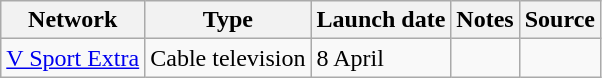<table class="wikitable sortable">
<tr>
<th>Network</th>
<th>Type</th>
<th>Launch date</th>
<th>Notes</th>
<th>Source</th>
</tr>
<tr>
<td><a href='#'>V Sport Extra</a></td>
<td>Cable television</td>
<td>8 April</td>
<td></td>
<td></td>
</tr>
</table>
